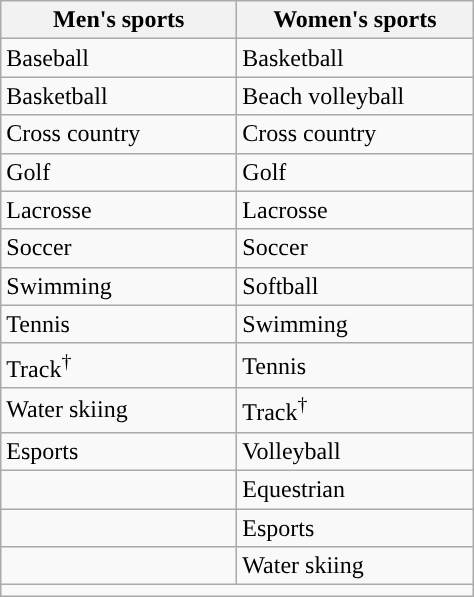<table class="wikitable"; style= "text-align: ">
<tr>
<th width=150px>Men's sports</th>
<th width=150px>Women's sports</th>
</tr>
<tr>
<td>Baseball</td>
<td>Basketball</td>
</tr>
<tr>
<td>Basketball</td>
<td>Beach volleyball</td>
</tr>
<tr>
<td>Cross country</td>
<td>Cross country</td>
</tr>
<tr>
<td>Golf</td>
<td>Golf</td>
</tr>
<tr>
<td>Lacrosse</td>
<td>Lacrosse</td>
</tr>
<tr>
<td>Soccer</td>
<td>Soccer</td>
</tr>
<tr>
<td>Swimming</td>
<td>Softball</td>
</tr>
<tr>
<td>Tennis</td>
<td>Swimming</td>
</tr>
<tr>
<td>Track<sup>†</sup></td>
<td>Tennis</td>
</tr>
<tr>
<td>Water skiing</td>
<td>Track<sup>†</sup></td>
</tr>
<tr>
<td>Esports</td>
<td>Volleyball</td>
</tr>
<tr>
<td></td>
<td>Equestrian</td>
</tr>
<tr>
<td></td>
<td>Esports</td>
</tr>
<tr>
<td></td>
<td>Water skiing</td>
</tr>
<tr>
<td colspan="2"></td>
</tr>
</table>
